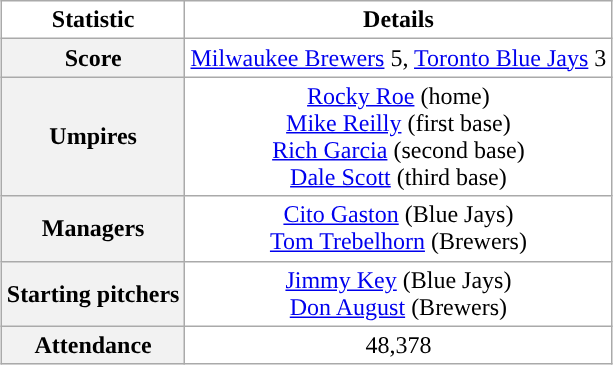<table class="wikitable" align=center style="margin-left:15px; text-align:center; background:#ffffff;">
<tr>
<td><strong>Statistic</strong></td>
<td><strong>Details</strong></td>
</tr>
<tr>
<th>Score</th>
<td><a href='#'>Milwaukee Brewers</a> 5, <a href='#'>Toronto Blue Jays</a> 3</td>
</tr>
<tr>
<th>Umpires</th>
<td><a href='#'>Rocky Roe</a> (home)<br><a href='#'>Mike Reilly</a> (first base)<br><a href='#'>Rich Garcia</a> (second base)<br><a href='#'>Dale Scott</a> (third base)</td>
</tr>
<tr>
<th>Managers</th>
<td><a href='#'>Cito Gaston</a> (Blue Jays)<br><a href='#'>Tom Trebelhorn</a> (Brewers)</td>
</tr>
<tr>
<th>Starting pitchers</th>
<td><a href='#'>Jimmy Key</a> (Blue Jays)<br><a href='#'>Don August</a> (Brewers)</td>
</tr>
<tr>
<th>Attendance</th>
<td>48,378</td>
</tr>
</table>
